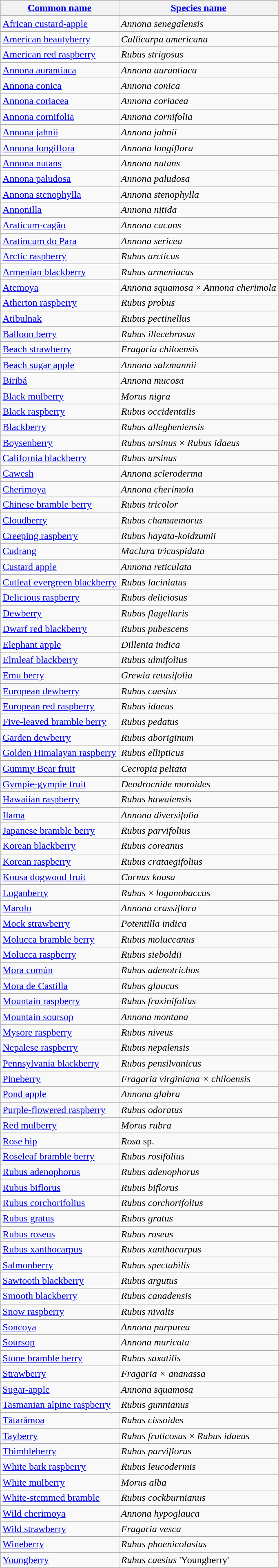<table class="wikitable sortable sticky-header">
<tr>
<th><a href='#'>Common name</a></th>
<th><a href='#'>Species name</a></th>
</tr>
<tr>
<td><a href='#'>African custard-apple</a></td>
<td><em>Annona senegalensis</em></td>
</tr>
<tr>
<td><a href='#'>American beautyberry</a></td>
<td><em>Callicarpa americana</em></td>
</tr>
<tr>
<td><a href='#'>American red raspberry</a></td>
<td><em>Rubus strigosus</em></td>
</tr>
<tr>
<td><a href='#'>Annona aurantiaca</a></td>
<td><em>Annona aurantiaca</em></td>
</tr>
<tr>
<td><a href='#'>Annona conica</a></td>
<td><em>Annona conica</em></td>
</tr>
<tr>
<td><a href='#'>Annona coriacea</a></td>
<td><em>Annona coriacea</em></td>
</tr>
<tr>
<td><a href='#'>Annona cornifolia</a></td>
<td><em>Annona cornifolia</em></td>
</tr>
<tr>
<td><a href='#'>Annona jahnii</a></td>
<td><em>Annona jahnii</em></td>
</tr>
<tr>
<td><a href='#'>Annona longiflora</a></td>
<td><em>Annona longiflora</em></td>
</tr>
<tr>
<td><a href='#'>Annona nutans</a></td>
<td><em>Annona nutans</em></td>
</tr>
<tr>
<td><a href='#'>Annona paludosa</a></td>
<td><em>Annona paludosa</em></td>
</tr>
<tr>
<td><a href='#'>Annona stenophylla</a></td>
<td><em>Annona stenophylla</em></td>
</tr>
<tr>
<td><a href='#'>Annonilla</a></td>
<td><em>Annona nitida</em></td>
</tr>
<tr>
<td><a href='#'>Araticum-cagão</a></td>
<td><em>Annona cacans</em></td>
</tr>
<tr>
<td><a href='#'>Aratincum do Para</a></td>
<td><em>Annona sericea</em></td>
</tr>
<tr>
<td><a href='#'>Arctic raspberry</a></td>
<td><em>Rubus arcticus</em></td>
</tr>
<tr>
<td><a href='#'>Armenian blackberry</a></td>
<td><em>Rubus armeniacus</em></td>
</tr>
<tr>
<td><a href='#'>Atemoya</a></td>
<td><em>Annona squamosa</em> × <em>Annona cherimola</em></td>
</tr>
<tr>
<td><a href='#'>Atherton raspberry</a></td>
<td><em>Rubus probus</em></td>
</tr>
<tr>
<td><a href='#'>Atibulnak</a></td>
<td><em>Rubus pectinellus</em></td>
</tr>
<tr>
<td><a href='#'>Balloon berry</a></td>
<td><em>Rubus illecebrosus</em></td>
</tr>
<tr>
<td><a href='#'>Beach strawberry</a></td>
<td><em>Fragaria chiloensis</em></td>
</tr>
<tr>
<td><a href='#'>Beach sugar apple</a></td>
<td><em>Annona salzmannii</em></td>
</tr>
<tr>
<td><a href='#'>Biribá</a></td>
<td><em>Annona mucosa</em></td>
</tr>
<tr>
<td><a href='#'>Black mulberry</a></td>
<td><em>Morus nigra</em></td>
</tr>
<tr>
<td><a href='#'>Black raspberry</a></td>
<td><em>Rubus occidentalis</em></td>
</tr>
<tr>
<td><a href='#'>Blackberry</a></td>
<td><em>Rubus allegheniensis</em></td>
</tr>
<tr>
<td><a href='#'>Boysenberry</a></td>
<td><em>Rubus ursinus</em> × <em>Rubus idaeus</em></td>
</tr>
<tr>
<td><a href='#'>California blackberry</a></td>
<td><em>Rubus ursinus</em></td>
</tr>
<tr>
<td><a href='#'>Cawesh</a></td>
<td><em>Annona scleroderma</em></td>
</tr>
<tr>
<td><a href='#'>Cherimoya</a></td>
<td><em>Annona cherimola</em></td>
</tr>
<tr>
<td><a href='#'>Chinese bramble berry</a></td>
<td><em>Rubus tricolor</em></td>
</tr>
<tr>
<td><a href='#'>Cloudberry</a></td>
<td><em>Rubus chamaemorus</em></td>
</tr>
<tr>
<td><a href='#'>Creeping raspberry</a></td>
<td><em>Rubus hayata-koidzumii</em></td>
</tr>
<tr>
<td><a href='#'>Cudrang</a></td>
<td><em>Maclura tricuspidata</em></td>
</tr>
<tr>
<td><a href='#'>Custard apple</a></td>
<td><em>Annona reticulata</em></td>
</tr>
<tr>
<td><a href='#'>Cutleaf evergreen blackberry</a></td>
<td><em>Rubus laciniatus</em></td>
</tr>
<tr>
<td><a href='#'>Delicious raspberry</a></td>
<td><em>Rubus deliciosus</em></td>
</tr>
<tr>
<td><a href='#'>Dewberry</a></td>
<td><em>Rubus flagellaris</em></td>
</tr>
<tr>
<td><a href='#'>Dwarf red blackberry</a></td>
<td><em>Rubus pubescens</em></td>
</tr>
<tr>
<td><a href='#'>Elephant apple</a></td>
<td><em>Dillenia indica</em></td>
</tr>
<tr>
<td><a href='#'>Elmleaf blackberry</a></td>
<td><em>Rubus ulmifolius</em></td>
</tr>
<tr>
<td><a href='#'>Emu berry</a></td>
<td><em>Grewia retusifolia</em></td>
</tr>
<tr>
<td><a href='#'>European dewberry</a></td>
<td><em>Rubus caesius</em></td>
</tr>
<tr>
<td><a href='#'>European red raspberry</a></td>
<td><em>Rubus idaeus</em></td>
</tr>
<tr>
<td><a href='#'>Five-leaved bramble berry</a></td>
<td><em>Rubus pedatus</em></td>
</tr>
<tr>
<td><a href='#'>Garden dewberry</a></td>
<td><em>Rubus aboriginum</em></td>
</tr>
<tr>
<td><a href='#'>Golden Himalayan raspberry</a></td>
<td><em>Rubus ellipticus</em></td>
</tr>
<tr>
<td><a href='#'>Gummy Bear fruit</a></td>
<td><em>Cecropia peltata</em></td>
</tr>
<tr>
<td><a href='#'>Gympie-gympie fruit</a></td>
<td><em>Dendrocnide moroides</em></td>
</tr>
<tr>
<td><a href='#'>Hawaiian raspberry</a></td>
<td><em>Rubus hawaiensis</em></td>
</tr>
<tr>
<td><a href='#'>Ilama</a></td>
<td><em>Annona diversifolia</em></td>
</tr>
<tr>
<td><a href='#'>Japanese bramble berry</a></td>
<td><em>Rubus parvifolius</em></td>
</tr>
<tr>
<td><a href='#'>Korean blackberry</a></td>
<td><em>Rubus coreanus</em></td>
</tr>
<tr>
<td><a href='#'>Korean raspberry</a></td>
<td><em>Rubus crataegifolius</em></td>
</tr>
<tr>
<td><a href='#'>Kousa dogwood fruit</a></td>
<td><em>Cornus kousa</em></td>
</tr>
<tr>
<td><a href='#'>Loganberry</a></td>
<td><em>Rubus</em> × <em>loganobaccus</em></td>
</tr>
<tr>
<td><a href='#'>Marolo</a></td>
<td><em>Annona crassiflora</em></td>
</tr>
<tr>
<td><a href='#'>Mock strawberry</a></td>
<td><em>Potentilla indica</em></td>
</tr>
<tr>
<td><a href='#'>Molucca bramble berry</a></td>
<td><em>Rubus moluccanus</em></td>
</tr>
<tr>
<td><a href='#'>Molucca raspberry</a></td>
<td><em>Rubus sieboldii</em></td>
</tr>
<tr>
<td><a href='#'>Mora común</a></td>
<td><em>Rubus adenotrichos</em></td>
</tr>
<tr>
<td><a href='#'>Mora de Castilla</a></td>
<td><em>Rubus glaucus</em></td>
</tr>
<tr>
<td><a href='#'>Mountain raspberry</a></td>
<td><em>Rubus fraxinifolius</em></td>
</tr>
<tr>
<td><a href='#'>Mountain soursop</a></td>
<td><em>Annona montana</em></td>
</tr>
<tr>
<td><a href='#'>Mysore raspberry</a></td>
<td><em>Rubus niveus</em></td>
</tr>
<tr>
<td><a href='#'>Nepalese raspberry</a></td>
<td><em>Rubus nepalensis</em></td>
</tr>
<tr>
<td><a href='#'>Pennsylvania blackberry</a></td>
<td><em>Rubus pensilvanicus</em></td>
</tr>
<tr>
<td><a href='#'>Pineberry</a></td>
<td><em>Fragaria virginiana × chiloensis</em></td>
</tr>
<tr>
<td><a href='#'>Pond apple</a></td>
<td><em>Annona glabra</em></td>
</tr>
<tr>
<td><a href='#'>Purple-flowered raspberry</a></td>
<td><em>Rubus odoratus</em></td>
</tr>
<tr>
<td><a href='#'>Red mulberry</a></td>
<td><em>Morus rubra</em></td>
</tr>
<tr>
<td><a href='#'>Rose hip</a></td>
<td><em>Rosa</em> sp.</td>
</tr>
<tr>
<td><a href='#'>Roseleaf bramble berry</a></td>
<td><em>Rubus rosifolius</em></td>
</tr>
<tr>
<td><a href='#'>Rubus adenophorus</a></td>
<td><em>Rubus adenophorus</em></td>
</tr>
<tr>
<td><a href='#'>Rubus biflorus</a></td>
<td><em>Rubus biflorus</em></td>
</tr>
<tr>
<td><a href='#'>Rubus corchorifolius</a></td>
<td><em>Rubus corchorifolius</em></td>
</tr>
<tr>
<td><a href='#'>Rubus gratus</a></td>
<td><em>Rubus gratus</em></td>
</tr>
<tr>
<td><a href='#'>Rubus roseus</a></td>
<td><em>Rubus roseus</em></td>
</tr>
<tr>
<td><a href='#'>Rubus xanthocarpus</a></td>
<td><em>Rubus xanthocarpus</em></td>
</tr>
<tr>
<td><a href='#'>Salmonberry</a></td>
<td><em>Rubus spectabilis</em></td>
</tr>
<tr>
<td><a href='#'>Sawtooth blackberry</a></td>
<td><em>Rubus argutus</em></td>
</tr>
<tr>
<td><a href='#'>Smooth blackberry</a></td>
<td><em>Rubus canadensis</em></td>
</tr>
<tr>
<td><a href='#'>Snow raspberry</a></td>
<td><em>Rubus nivalis</em></td>
</tr>
<tr>
<td><a href='#'>Soncoya</a></td>
<td><em>Annona purpurea</em></td>
</tr>
<tr>
<td><a href='#'>Soursop</a></td>
<td><em>Annona muricata</em></td>
</tr>
<tr>
<td><a href='#'>Stone bramble berry</a></td>
<td><em>Rubus saxatilis</em></td>
</tr>
<tr>
<td><a href='#'>Strawberry</a></td>
<td><em>Fragaria × ananassa</em></td>
</tr>
<tr>
<td><a href='#'>Sugar-apple</a></td>
<td><em>Annona squamosa</em></td>
</tr>
<tr>
<td><a href='#'>Tasmanian alpine raspberry</a></td>
<td><em>Rubus gunnianus</em></td>
</tr>
<tr>
<td><a href='#'>Tātarāmoa</a></td>
<td><em>Rubus cissoides</em></td>
</tr>
<tr>
<td><a href='#'>Tayberry</a></td>
<td><em>Rubus fruticosus</em> × <em>Rubus idaeus</em></td>
</tr>
<tr>
<td><a href='#'>Thimbleberry</a></td>
<td><em>Rubus parviflorus</em></td>
</tr>
<tr>
<td><a href='#'>White bark raspberry</a></td>
<td><em>Rubus leucodermis</em></td>
</tr>
<tr>
<td><a href='#'>White mulberry</a></td>
<td><em>Morus alba</em></td>
</tr>
<tr>
<td><a href='#'>White-stemmed bramble</a></td>
<td><em>Rubus cockburnianus</em></td>
</tr>
<tr>
<td><a href='#'>Wild cherimoya</a></td>
<td><em>Annona hypoglauca</em></td>
</tr>
<tr>
<td><a href='#'>Wild strawberry</a></td>
<td><em>Fragaria vesca</em></td>
</tr>
<tr>
<td><a href='#'>Wineberry</a></td>
<td><em>Rubus phoenicolasius</em></td>
</tr>
<tr>
<td><a href='#'>Youngberry</a></td>
<td><em>Rubus caesius</em> 'Youngberry'</td>
</tr>
</table>
